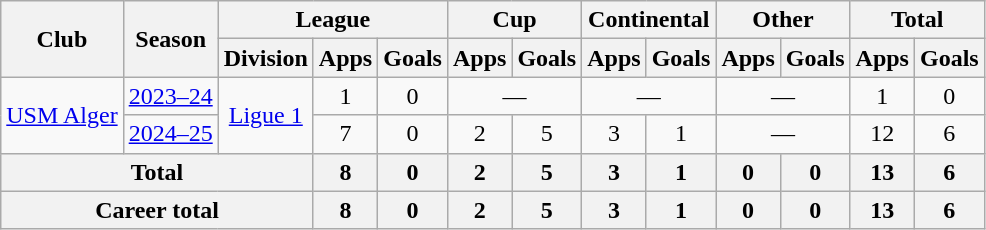<table class="wikitable" style="text-align: center">
<tr>
<th rowspan="2">Club</th>
<th rowspan="2">Season</th>
<th colspan="3">League</th>
<th colspan="2">Cup</th>
<th colspan="2">Continental</th>
<th colspan="2">Other</th>
<th colspan="2">Total</th>
</tr>
<tr>
<th>Division</th>
<th>Apps</th>
<th>Goals</th>
<th>Apps</th>
<th>Goals</th>
<th>Apps</th>
<th>Goals</th>
<th>Apps</th>
<th>Goals</th>
<th>Apps</th>
<th>Goals</th>
</tr>
<tr>
<td rowspan=2 valign="center"><a href='#'>USM Alger</a></td>
<td><a href='#'>2023–24</a></td>
<td rowspan=2><a href='#'>Ligue 1</a></td>
<td>1</td>
<td>0</td>
<td colspan=2>—</td>
<td colspan=2>—</td>
<td colspan=2>—</td>
<td>1</td>
<td>0</td>
</tr>
<tr>
<td><a href='#'>2024–25</a></td>
<td>7</td>
<td>0</td>
<td>2</td>
<td>5</td>
<td>3</td>
<td>1</td>
<td colspan=2>—</td>
<td>12</td>
<td>6</td>
</tr>
<tr>
<th colspan="3">Total</th>
<th>8</th>
<th>0</th>
<th>2</th>
<th>5</th>
<th>3</th>
<th>1</th>
<th>0</th>
<th>0</th>
<th>13</th>
<th>6</th>
</tr>
<tr>
<th colspan="3">Career total</th>
<th>8</th>
<th>0</th>
<th>2</th>
<th>5</th>
<th>3</th>
<th>1</th>
<th>0</th>
<th>0</th>
<th>13</th>
<th>6</th>
</tr>
</table>
